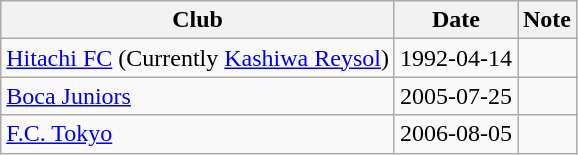<table class="wikitable">
<tr>
<th>Club</th>
<th>Date</th>
<th>Note</th>
</tr>
<tr>
<td> <a href='#'>Hitachi FC</a> (Currently <a href='#'>Kashiwa Reysol</a>)</td>
<td>1992-04-14</td>
<td></td>
</tr>
<tr>
<td> <a href='#'>Boca Juniors</a></td>
<td>2005-07-25</td>
<td></td>
</tr>
<tr>
<td> <a href='#'>F.C. Tokyo</a></td>
<td>2006-08-05</td>
<td></td>
</tr>
</table>
